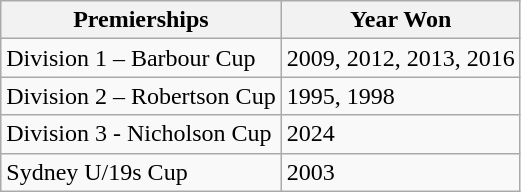<table class="wikitable">
<tr>
<th>Premierships</th>
<th>Year Won</th>
</tr>
<tr>
<td>Division 1 – Barbour Cup</td>
<td>2009, 2012, 2013, 2016</td>
</tr>
<tr>
<td>Division 2 – Robertson Cup</td>
<td>1995, 1998</td>
</tr>
<tr>
<td>Division 3 - Nicholson Cup</td>
<td>2024</td>
</tr>
<tr>
<td>Sydney U/19s Cup</td>
<td>2003</td>
</tr>
</table>
